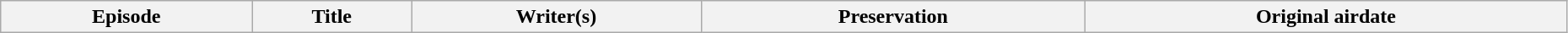<table class="wikitable plainrowheaders" style="width:98%;">
<tr>
<th>Episode</th>
<th>Title</th>
<th>Writer(s)</th>
<th>Preservation</th>
<th>Original airdate<br>

















































</th>
</tr>
</table>
